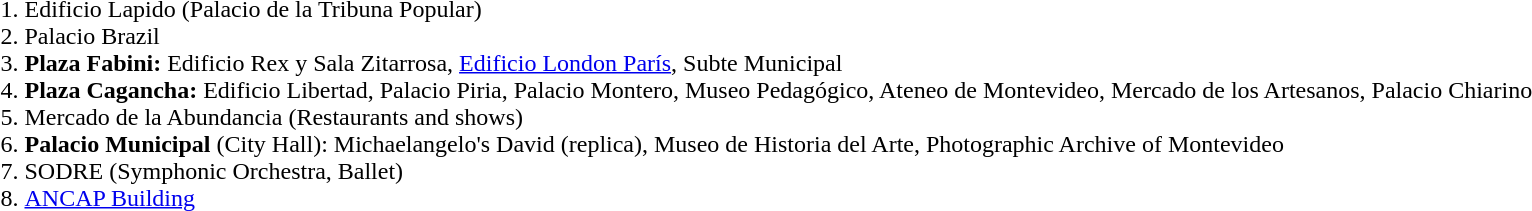<table>
<tr>
<td><br></td>
<td><br><ol><li>Edificio Lapido (Palacio de la Tribuna Popular)</li><li>Palacio Brazil</li><li><strong>Plaza Fabini:</strong> Edificio Rex y Sala Zitarrosa, <a href='#'>Edificio London París</a>, Subte Municipal</li><li><strong>Plaza Cagancha:</strong> Edificio Libertad, Palacio Piria, Palacio Montero, Museo Pedagógico, Ateneo de Montevideo, Mercado de los Artesanos, Palacio Chiarino</li><li>Mercado de la Abundancia (Restaurants and shows)</li><li><strong>Palacio Municipal</strong> (City Hall): Michaelangelo's David (replica), Museo de Historia del Arte, Photographic Archive of Montevideo</li><li>SODRE (Symphonic Orchestra, Ballet)</li><li><a href='#'>ANCAP Building</a></li></ol></td>
</tr>
</table>
